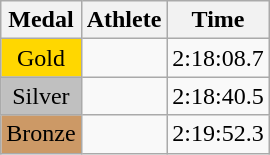<table class="wikitable">
<tr>
<th>Medal</th>
<th>Athlete</th>
<th>Time</th>
</tr>
<tr>
<td style="text-align:center;background-color:gold;">Gold</td>
<td></td>
<td>2:18:08.7</td>
</tr>
<tr>
<td style="text-align:center;background-color:silver;">Silver</td>
<td></td>
<td>2:18:40.5</td>
</tr>
<tr>
<td style="text-align:center;background-color:#CC9966;">Bronze</td>
<td></td>
<td>2:19:52.3</td>
</tr>
</table>
